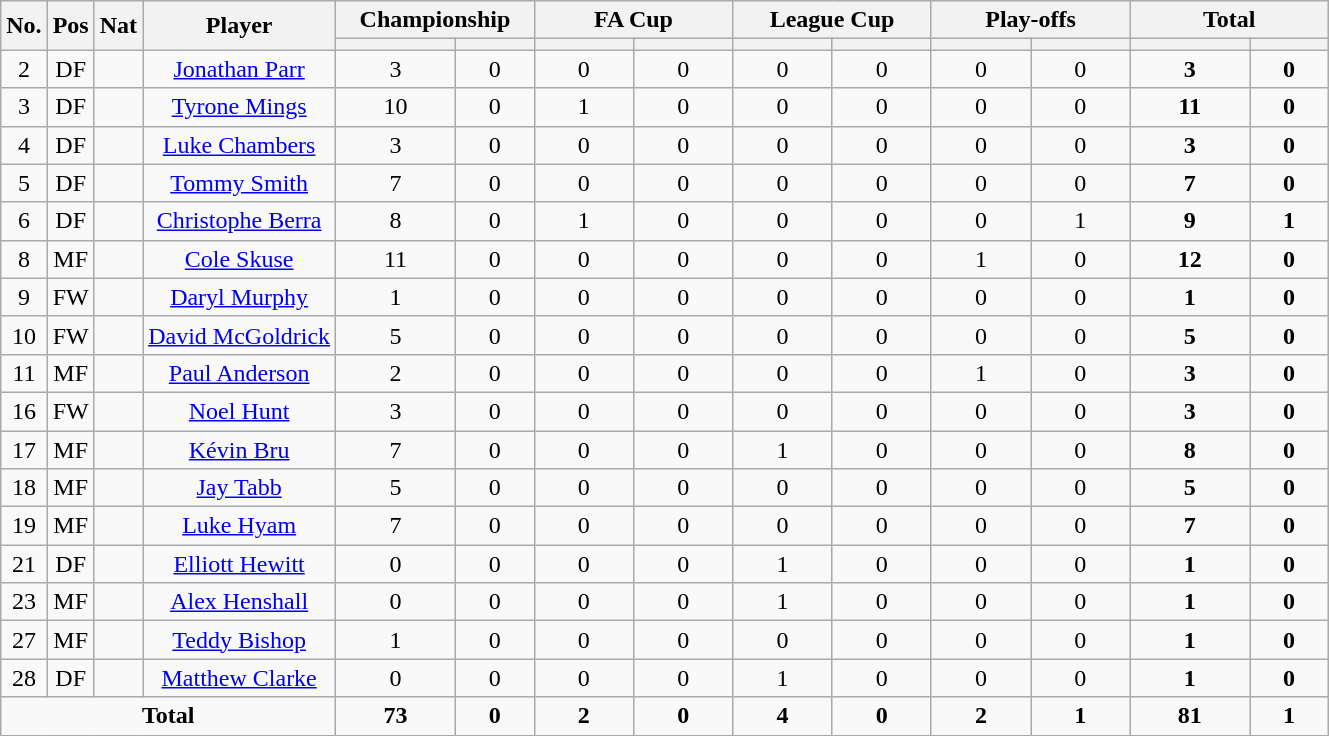<table class="wikitable sortable" style="text-align: center;">
<tr>
<th rowspan="2">No.</th>
<th rowspan="2">Pos</th>
<th rowspan="2">Nat</th>
<th rowspan="2">Player</th>
<th colspan="2" width=125>Championship</th>
<th colspan="2" width=125>FA Cup</th>
<th colspan="2" width=125>League Cup</th>
<th colspan="2" width=125>Play-offs</th>
<th colspan="2" width=125>Total</th>
</tr>
<tr>
<th></th>
<th></th>
<th></th>
<th></th>
<th></th>
<th></th>
<th></th>
<th></th>
<th></th>
<th></th>
</tr>
<tr>
<td>2</td>
<td>DF</td>
<td align="left"></td>
<td><a href='#'>Jonathan Parr</a></td>
<td>3</td>
<td>0</td>
<td>0</td>
<td>0</td>
<td>0</td>
<td>0</td>
<td>0</td>
<td>0</td>
<td><strong>3</strong></td>
<td><strong>0</strong></td>
</tr>
<tr>
<td>3</td>
<td>DF</td>
<td align="left"></td>
<td><a href='#'>Tyrone Mings</a></td>
<td>10</td>
<td>0</td>
<td>1</td>
<td>0</td>
<td>0</td>
<td>0</td>
<td>0</td>
<td>0</td>
<td><strong>11</strong></td>
<td><strong>0</strong></td>
</tr>
<tr>
<td>4</td>
<td>DF</td>
<td align="left"></td>
<td><a href='#'>Luke Chambers</a></td>
<td>3</td>
<td>0</td>
<td>0</td>
<td>0</td>
<td>0</td>
<td>0</td>
<td>0</td>
<td>0</td>
<td><strong>3</strong></td>
<td><strong>0</strong></td>
</tr>
<tr>
<td>5</td>
<td>DF</td>
<td align="left"></td>
<td><a href='#'>Tommy Smith</a></td>
<td>7</td>
<td>0</td>
<td>0</td>
<td>0</td>
<td>0</td>
<td>0</td>
<td>0</td>
<td>0</td>
<td><strong>7</strong></td>
<td><strong>0</strong></td>
</tr>
<tr>
<td>6</td>
<td>DF</td>
<td align="left"></td>
<td><a href='#'>Christophe Berra</a></td>
<td>8</td>
<td>0</td>
<td>1</td>
<td>0</td>
<td>0</td>
<td>0</td>
<td>0</td>
<td>1</td>
<td><strong>9</strong></td>
<td><strong>1</strong></td>
</tr>
<tr>
<td>8</td>
<td>MF</td>
<td align="left"></td>
<td><a href='#'>Cole Skuse</a></td>
<td>11</td>
<td>0</td>
<td>0</td>
<td>0</td>
<td>0</td>
<td>0</td>
<td>1</td>
<td>0</td>
<td><strong>12</strong></td>
<td><strong>0</strong></td>
</tr>
<tr>
<td>9</td>
<td>FW</td>
<td align="left"></td>
<td><a href='#'>Daryl Murphy</a></td>
<td>1</td>
<td>0</td>
<td>0</td>
<td>0</td>
<td>0</td>
<td>0</td>
<td>0</td>
<td>0</td>
<td><strong>1</strong></td>
<td><strong>0</strong></td>
</tr>
<tr>
<td>10</td>
<td>FW</td>
<td align="left"></td>
<td><a href='#'>David McGoldrick</a></td>
<td>5</td>
<td>0</td>
<td>0</td>
<td>0</td>
<td>0</td>
<td>0</td>
<td>0</td>
<td>0</td>
<td><strong>5</strong></td>
<td><strong>0</strong></td>
</tr>
<tr>
<td>11</td>
<td>MF</td>
<td align="left"></td>
<td><a href='#'>Paul Anderson</a></td>
<td>2</td>
<td>0</td>
<td>0</td>
<td>0</td>
<td>0</td>
<td>0</td>
<td>1</td>
<td>0</td>
<td><strong>3</strong></td>
<td><strong>0</strong></td>
</tr>
<tr>
<td>16</td>
<td>FW</td>
<td align="left"></td>
<td><a href='#'>Noel Hunt</a></td>
<td>3</td>
<td>0</td>
<td>0</td>
<td>0</td>
<td>0</td>
<td>0</td>
<td>0</td>
<td>0</td>
<td><strong>3</strong></td>
<td><strong>0</strong></td>
</tr>
<tr>
<td>17</td>
<td>MF</td>
<td align="left"></td>
<td><a href='#'>Kévin Bru</a></td>
<td>7</td>
<td>0</td>
<td>0</td>
<td>0</td>
<td>1</td>
<td>0</td>
<td>0</td>
<td>0</td>
<td><strong>8</strong></td>
<td><strong>0</strong></td>
</tr>
<tr>
<td>18</td>
<td>MF</td>
<td align="left"></td>
<td><a href='#'>Jay Tabb</a></td>
<td>5</td>
<td>0</td>
<td>0</td>
<td>0</td>
<td>0</td>
<td>0</td>
<td>0</td>
<td>0</td>
<td><strong>5</strong></td>
<td><strong>0</strong></td>
</tr>
<tr>
<td>19</td>
<td>MF</td>
<td align="left"></td>
<td><a href='#'>Luke Hyam</a></td>
<td>7</td>
<td>0</td>
<td>0</td>
<td>0</td>
<td>0</td>
<td>0</td>
<td>0</td>
<td>0</td>
<td><strong>7</strong></td>
<td><strong>0</strong></td>
</tr>
<tr>
<td>21</td>
<td>DF</td>
<td align="left"></td>
<td><a href='#'>Elliott Hewitt</a></td>
<td>0</td>
<td>0</td>
<td>0</td>
<td>0</td>
<td>1</td>
<td>0</td>
<td>0</td>
<td>0</td>
<td><strong>1</strong></td>
<td><strong>0</strong></td>
</tr>
<tr>
<td>23</td>
<td>MF</td>
<td align="left"></td>
<td><a href='#'>Alex Henshall</a></td>
<td>0</td>
<td>0</td>
<td>0</td>
<td>0</td>
<td>1</td>
<td>0</td>
<td>0</td>
<td>0</td>
<td><strong>1</strong></td>
<td><strong>0</strong></td>
</tr>
<tr>
<td>27</td>
<td>MF</td>
<td align="left"></td>
<td><a href='#'>Teddy Bishop</a></td>
<td>1</td>
<td>0</td>
<td>0</td>
<td>0</td>
<td>0</td>
<td>0</td>
<td>0</td>
<td>0</td>
<td><strong>1</strong></td>
<td><strong>0</strong></td>
</tr>
<tr>
<td>28</td>
<td>DF</td>
<td align="left"></td>
<td><a href='#'>Matthew Clarke</a></td>
<td>0</td>
<td>0</td>
<td>0</td>
<td>0</td>
<td>1</td>
<td>0</td>
<td>0</td>
<td>0</td>
<td><strong>1</strong></td>
<td><strong>0</strong></td>
</tr>
<tr>
<td colspan=4><strong>Total</strong></td>
<td><strong>73</strong></td>
<td><strong>0</strong></td>
<td><strong>2</strong></td>
<td><strong>0</strong></td>
<td><strong>4</strong></td>
<td><strong>0</strong></td>
<td><strong>2</strong></td>
<td><strong>1</strong></td>
<td><strong>81</strong></td>
<td><strong>1</strong></td>
</tr>
</table>
